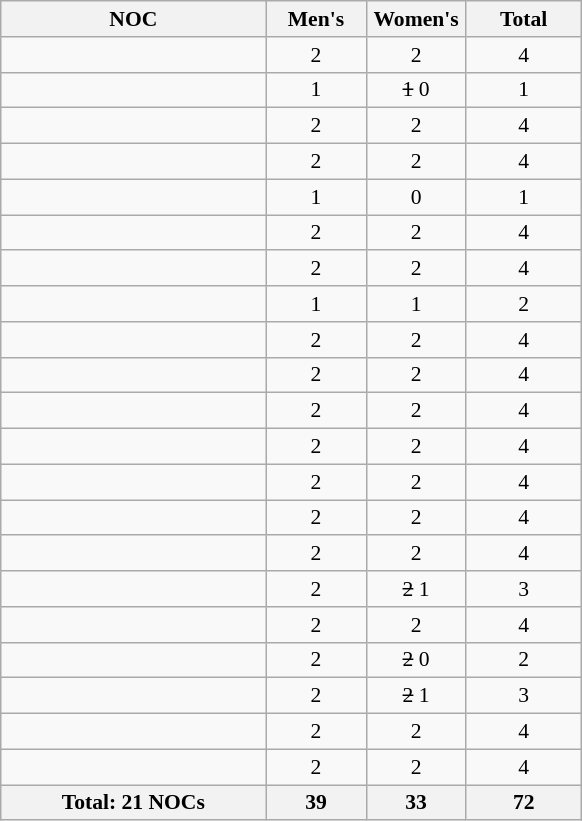<table class="wikitable" style="text-align:center; font-size:90%">
<tr>
<th width=170 align=left>NOC</th>
<th width=60>Men's</th>
<th width=60>Women's</th>
<th width=70>Total</th>
</tr>
<tr>
<td align=left></td>
<td>2</td>
<td>2</td>
<td>4</td>
</tr>
<tr>
<td align=left></td>
<td>1</td>
<td><s>1</s> 0</td>
<td>1</td>
</tr>
<tr>
<td align=left></td>
<td>2</td>
<td>2</td>
<td>4</td>
</tr>
<tr>
<td align=left></td>
<td>2</td>
<td>2</td>
<td>4</td>
</tr>
<tr>
<td align=left></td>
<td>1</td>
<td>0</td>
<td>1</td>
</tr>
<tr>
<td align=left></td>
<td>2</td>
<td>2</td>
<td>4</td>
</tr>
<tr>
<td align=left></td>
<td>2</td>
<td>2</td>
<td>4</td>
</tr>
<tr>
<td align=left></td>
<td>1</td>
<td>1</td>
<td>2</td>
</tr>
<tr>
<td align=left></td>
<td>2</td>
<td>2</td>
<td>4</td>
</tr>
<tr>
<td align=left></td>
<td>2</td>
<td>2</td>
<td>4</td>
</tr>
<tr>
<td align=left></td>
<td>2</td>
<td>2</td>
<td>4</td>
</tr>
<tr>
<td align=left></td>
<td>2</td>
<td>2</td>
<td>4</td>
</tr>
<tr>
<td align=left></td>
<td>2</td>
<td>2</td>
<td>4</td>
</tr>
<tr>
<td align=left></td>
<td>2</td>
<td>2</td>
<td>4</td>
</tr>
<tr>
<td align=left></td>
<td>2</td>
<td>2</td>
<td>4</td>
</tr>
<tr>
<td align=left></td>
<td>2</td>
<td><s>2</s> 1</td>
<td>3</td>
</tr>
<tr>
<td align=left></td>
<td>2</td>
<td>2</td>
<td>4</td>
</tr>
<tr>
<td align=left></td>
<td>2</td>
<td><s>2</s> 0</td>
<td>2</td>
</tr>
<tr>
<td align=left></td>
<td>2</td>
<td><s>2</s> 1</td>
<td>3</td>
</tr>
<tr>
<td align=left></td>
<td>2</td>
<td>2</td>
<td>4</td>
</tr>
<tr>
<td align=left></td>
<td>2</td>
<td>2</td>
<td>4</td>
</tr>
<tr>
<th>Total: 21 NOCs</th>
<th>39</th>
<th>33</th>
<th>72</th>
</tr>
</table>
